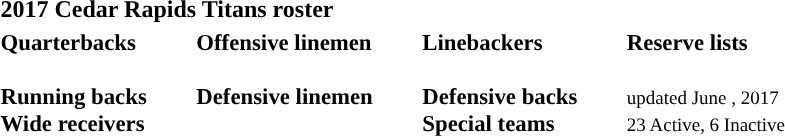<table class="toccolours" style="text-align: left;">
<tr>
<th colspan="7"><strong>2017 Cedar Rapids Titans roster</strong></th>
</tr>
<tr>
<td style="font-size: 95%;vertical-align:top;"><strong>Quarterbacks</strong><br>
<br><strong>Running backs</strong>

<br><strong>Wide receivers</strong>



</td>
<td style="width: 25px;"></td>
<td style="font-size: 95%;vertical-align:top;"><strong>Offensive linemen</strong><br>


<br><strong>Defensive linemen</strong>


</td>
<td style="width: 25px;"></td>
<td style="font-size: 95%;vertical-align:top;"><strong>Linebackers</strong><br><br><strong>Defensive backs</strong>






<br><strong>Special teams</strong>
</td>
<td style="width: 25px;"></td>
<td style="font-size: 95%;vertical-align:top;"><strong>Reserve lists</strong><br>




<br><small><span></span> updated June , 2017<br>
23 Active, 6 Inactive</small></td>
</tr>
<tr>
</tr>
</table>
